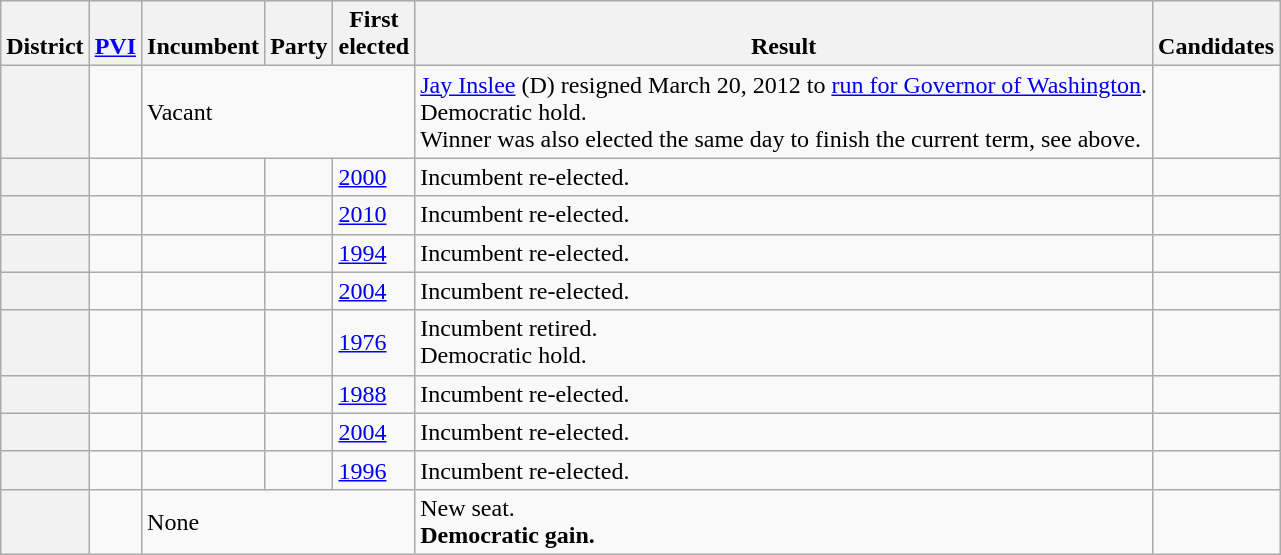<table class="wikitable sortable">
<tr valign=bottom>
<th>District</th>
<th><a href='#'>PVI</a></th>
<th>Incumbent</th>
<th>Party</th>
<th>First<br>elected</th>
<th>Result</th>
<th>Candidates</th>
</tr>
<tr>
<th></th>
<td></td>
<td colspan=3>Vacant</td>
<td><a href='#'>Jay Inslee</a> (D) resigned March 20, 2012 to <a href='#'>run for Governor of Washington</a>.<br>Democratic hold.<br>Winner was also elected the same day to finish the current term, see above.</td>
<td nowrap></td>
</tr>
<tr>
<th></th>
<td></td>
<td></td>
<td></td>
<td><a href='#'>2000</a></td>
<td>Incumbent re-elected.</td>
<td nowrap></td>
</tr>
<tr>
<th></th>
<td></td>
<td></td>
<td></td>
<td><a href='#'>2010</a></td>
<td>Incumbent re-elected.</td>
<td nowrap></td>
</tr>
<tr>
<th></th>
<td></td>
<td></td>
<td></td>
<td><a href='#'>1994</a></td>
<td>Incumbent re-elected.</td>
<td nowrap></td>
</tr>
<tr>
<th></th>
<td></td>
<td></td>
<td></td>
<td><a href='#'>2004</a></td>
<td>Incumbent re-elected.</td>
<td nowrap></td>
</tr>
<tr>
<th></th>
<td></td>
<td></td>
<td></td>
<td><a href='#'>1976</a></td>
<td>Incumbent retired.<br>Democratic hold.</td>
<td nowrap></td>
</tr>
<tr>
<th></th>
<td></td>
<td></td>
<td></td>
<td><a href='#'>1988</a></td>
<td>Incumbent re-elected.</td>
<td nowrap></td>
</tr>
<tr>
<th></th>
<td></td>
<td></td>
<td></td>
<td><a href='#'>2004</a></td>
<td>Incumbent re-elected.</td>
<td nowrap></td>
</tr>
<tr>
<th></th>
<td></td>
<td></td>
<td></td>
<td><a href='#'>1996</a></td>
<td>Incumbent re-elected.</td>
<td nowrap></td>
</tr>
<tr>
<th></th>
<td></td>
<td colspan=3 data-sort-value="ZZZ">None </td>
<td>New seat.<br><strong>Democratic gain.</strong></td>
<td nowrap></td>
</tr>
</table>
